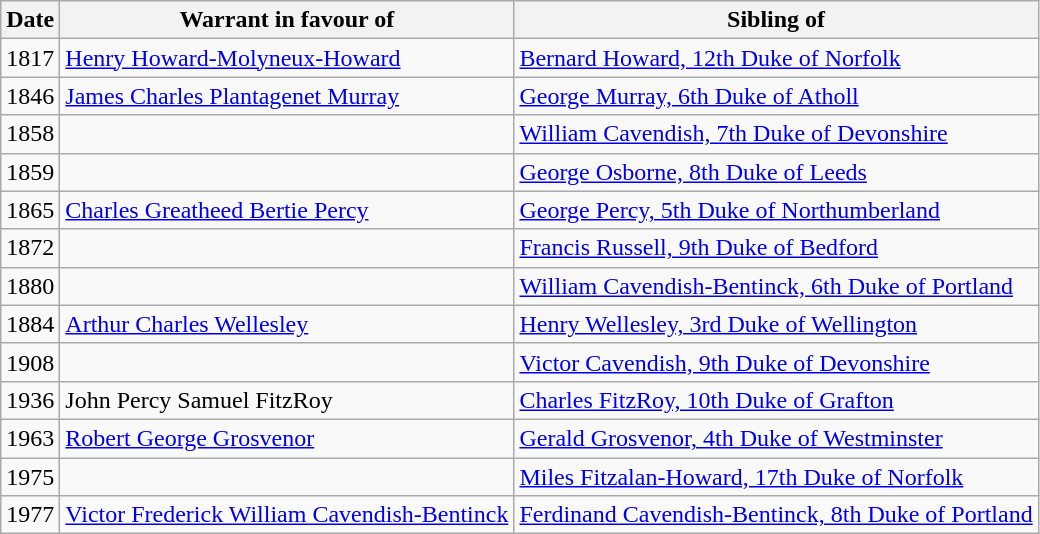<table class="wikitable">
<tr>
<th>Date</th>
<th>Warrant in favour of</th>
<th>Sibling of</th>
</tr>
<tr>
<td>1817</td>
<td><a href='#'>Henry Howard-Molyneux-Howard</a></td>
<td><a href='#'>Bernard Howard, 12th Duke of Norfolk</a></td>
</tr>
<tr>
<td>1846</td>
<td><a href='#'>James Charles Plantagenet Murray</a></td>
<td><a href='#'>George Murray, 6th Duke of Atholl</a></td>
</tr>
<tr>
<td>1858</td>
<td></td>
<td><a href='#'>William Cavendish, 7th Duke of Devonshire</a></td>
</tr>
<tr>
<td>1859</td>
<td></td>
<td><a href='#'>George Osborne, 8th Duke of Leeds</a></td>
</tr>
<tr>
<td>1865</td>
<td><a href='#'>Charles Greatheed Bertie Percy</a></td>
<td><a href='#'>George Percy, 5th Duke of Northumberland</a></td>
</tr>
<tr>
<td>1872</td>
<td></td>
<td><a href='#'>Francis Russell, 9th Duke of Bedford</a></td>
</tr>
<tr>
<td>1880</td>
<td></td>
<td><a href='#'>William Cavendish-Bentinck, 6th Duke of Portland</a></td>
</tr>
<tr>
<td>1884</td>
<td><a href='#'>Arthur Charles Wellesley</a></td>
<td><a href='#'>Henry Wellesley, 3rd Duke of Wellington</a></td>
</tr>
<tr>
<td>1908</td>
<td></td>
<td><a href='#'>Victor Cavendish, 9th Duke of Devonshire</a></td>
</tr>
<tr>
<td>1936</td>
<td>John Percy Samuel FitzRoy</td>
<td><a href='#'>Charles FitzRoy, 10th Duke of Grafton</a></td>
</tr>
<tr>
<td>1963</td>
<td><a href='#'>Robert George Grosvenor</a></td>
<td><a href='#'>Gerald Grosvenor, 4th Duke of Westminster</a></td>
</tr>
<tr>
<td>1975</td>
<td></td>
<td><a href='#'>Miles Fitzalan-Howard, 17th Duke of Norfolk</a></td>
</tr>
<tr>
<td>1977</td>
<td><a href='#'>Victor Frederick William Cavendish-Bentinck</a></td>
<td><a href='#'>Ferdinand Cavendish-Bentinck, 8th Duke of Portland</a></td>
</tr>
</table>
